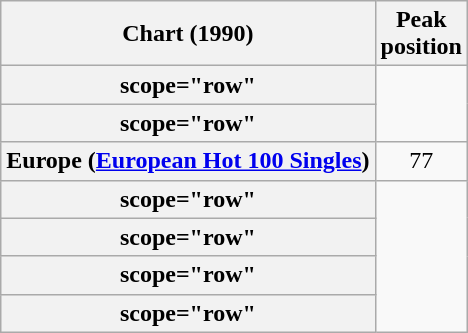<table class="wikitable plainrowheaders sortable" style="text-align:center">
<tr>
<th scope="col">Chart (1990)</th>
<th scope="col">Peak<br>position</th>
</tr>
<tr>
<th>scope="row" </th>
</tr>
<tr>
<th>scope="row" </th>
</tr>
<tr>
<th scope="row">Europe (<a href='#'>European Hot 100 Singles</a>)</th>
<td>77</td>
</tr>
<tr>
<th>scope="row" </th>
</tr>
<tr>
<th>scope="row" </th>
</tr>
<tr>
<th>scope="row" </th>
</tr>
<tr>
<th>scope="row" </th>
</tr>
</table>
